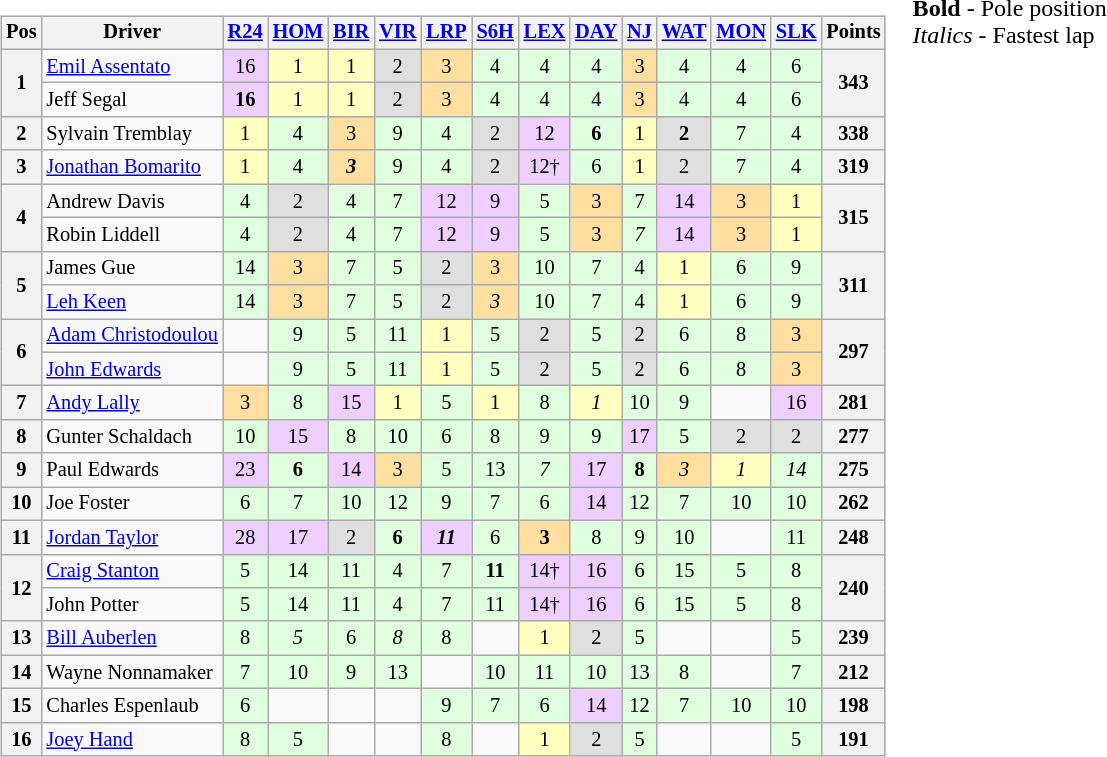<table>
<tr>
<td><br><table class="wikitable" style="font-size:85%; text-align:center">
<tr style="background:#f9f9f9" valign="top">
<th valign="middle">Pos</th>
<th valign="middle">Driver</th>
<th><a href='#'>R24</a><br></th>
<th><a href='#'>HOM</a><br></th>
<th><a href='#'>BIR</a><br></th>
<th><a href='#'>VIR</a><br></th>
<th><a href='#'>LRP</a><br></th>
<th><a href='#'>S6H</a><br></th>
<th><a href='#'>LEX</a><br></th>
<th><a href='#'>DAY</a><br></th>
<th><a href='#'>NJ</a><br></th>
<th><a href='#'>WAT</a><br></th>
<th><a href='#'>MON</a><br></th>
<th><a href='#'>SLK</a><br></th>
<th valign="middle">Points</th>
</tr>
<tr>
<th rowspan=2>1</th>
<td align="left"> <a href='#'>Emil Assentato</a></td>
<td style="background:#efcfff;">16</td>
<td style="background:#ffffbf;">1</td>
<td style="background:#ffffbf;">1</td>
<td style="background:#dfdfdf;">2</td>
<td style="background:#ffdf9f;">3</td>
<td style="background:#dfffdf;">4</td>
<td style="background:#dfffdf;">4</td>
<td style="background:#dfffdf;">4</td>
<td style="background:#ffdf9f;">3</td>
<td style="background:#dfffdf;">4</td>
<td style="background:#dfffdf;">4</td>
<td style="background:#dfffdf;">6</td>
<th rowspan=2>343</th>
</tr>
<tr>
<td align="left"> Jeff Segal</td>
<td style="background:#efcfff;"><strong>16</strong></td>
<td style="background:#ffffbf;">1</td>
<td style="background:#ffffbf;">1</td>
<td style="background:#dfdfdf;">2</td>
<td style="background:#ffdf9f;">3</td>
<td style="background:#dfffdf;">4</td>
<td style="background:#dfffdf;">4</td>
<td style="background:#dfffdf;">4</td>
<td style="background:#ffdf9f;">3</td>
<td style="background:#dfffdf;">4</td>
<td style="background:#dfffdf;">4</td>
<td style="background:#dfffdf;">6</td>
</tr>
<tr>
<th>2</th>
<td align="left"> Sylvain Tremblay</td>
<td style="background:#ffffbf;">1</td>
<td style="background:#dfffdf;">4</td>
<td style="background:#ffdf9f;">3</td>
<td style="background:#dfffdf;">9</td>
<td style="background:#dfffdf;">4</td>
<td style="background:#dfdfdf;">2</td>
<td style="background:#efcfff;">12</td>
<td style="background:#dfffdf;"><strong>6</strong></td>
<td style="background:#ffffbf;">1</td>
<td style="background:#dfdfdf;"><strong>2</strong></td>
<td style="background:#dfffdf;">7</td>
<td style="background:#dfffdf;">4</td>
<th>338</th>
</tr>
<tr>
<th>3</th>
<td align="left"> <a href='#'>Jonathan Bomarito</a></td>
<td style="background:#ffffbf;">1</td>
<td style="background:#dfffdf;">4</td>
<td style="background:#ffdf9f;"><strong><em>3</em></strong></td>
<td style="background:#dfffdf;">9</td>
<td style="background:#dfffdf;">4</td>
<td style="background:#dfdfdf;">2</td>
<td style="background:#efcfff;">12†</td>
<td style="background:#dfffdf;">6</td>
<td style="background:#ffffbf;">1</td>
<td style="background:#dfdfdf;">2</td>
<td style="background:#dfffdf;">7</td>
<td style="background:#dfffdf;">4</td>
<th>319</th>
</tr>
<tr>
<th rowspan=2>4</th>
<td align="left"> Andrew Davis</td>
<td style="background:#dfffdf;">4</td>
<td style="background:#dfdfdf;">2</td>
<td style="background:#dfffdf;">4</td>
<td style="background:#dfffdf;">7</td>
<td style="background:#efcfff;">12</td>
<td style="background:#efcfff;">9</td>
<td style="background:#dfffdf;">5</td>
<td style="background:#ffdf9f;">3</td>
<td style="background:#dfffdf;">7</td>
<td style="background:#efcfff;">14</td>
<td style="background:#ffdf9f;">3</td>
<td style="background:#ffffbf;">1</td>
<th rowspan=2>315</th>
</tr>
<tr>
<td align="left"> Robin Liddell</td>
<td style="background:#dfffdf;">4</td>
<td style="background:#dfdfdf;">2</td>
<td style="background:#dfffdf;">4</td>
<td style="background:#dfffdf;">7</td>
<td style="background:#efcfff;">12</td>
<td style="background:#efcfff;">9</td>
<td style="background:#dfffdf;">5</td>
<td style="background:#ffdf9f;">3</td>
<td style="background:#dfffdf;"><em>7</em></td>
<td style="background:#efcfff;">14</td>
<td style="background:#ffdf9f;">3</td>
<td style="background:#ffffbf;">1</td>
</tr>
<tr>
<th rowspan=2>5</th>
<td align="left"> James Gue</td>
<td style="background:#dfffdf;">14</td>
<td style="background:#ffdf9f;">3</td>
<td style="background:#dfffdf;">7</td>
<td style="background:#dfffdf;">5</td>
<td style="background:#dfdfdf;">2</td>
<td style="background:#ffdf9f;">3</td>
<td style="background:#dfffdf;">10</td>
<td style="background:#dfffdf;">7</td>
<td style="background:#dfffdf;">4</td>
<td style="background:#ffffbf;">1</td>
<td style="background:#dfffdf;">6</td>
<td style="background:#dfffdf;">9</td>
<th rowspan=2>311</th>
</tr>
<tr>
<td align="left"> <a href='#'>Leh Keen</a></td>
<td style="background:#dfffdf;">14</td>
<td style="background:#ffdf9f;">3</td>
<td style="background:#dfffdf;">7</td>
<td style="background:#dfffdf;">5</td>
<td style="background:#dfdfdf;">2</td>
<td style="background:#ffdf9f;"><em>3</em></td>
<td style="background:#dfffdf;">10</td>
<td style="background:#dfffdf;">7</td>
<td style="background:#dfffdf;">4</td>
<td style="background:#ffffbf;">1</td>
<td style="background:#dfffdf;">6</td>
<td style="background:#dfffdf;">9</td>
</tr>
<tr>
<th rowspan=2>6</th>
<td align="left"> <a href='#'>Adam Christodoulou</a></td>
<td></td>
<td style="background:#dfffdf;">9</td>
<td style="background:#dfffdf;">5</td>
<td style="background:#dfffdf;">11</td>
<td style="background:#ffffbf;">1</td>
<td style="background:#dfffdf;">5</td>
<td style="background:#dfdfdf;">2</td>
<td style="background:#dfffdf;">5</td>
<td style="background:#dfdfdf;">2</td>
<td style="background:#dfffdf;">6</td>
<td style="background:#dfffdf;">8</td>
<td style="background:#ffdf9f;">3</td>
<th rowspan=2>297</th>
</tr>
<tr>
<td align="left"> <a href='#'>John Edwards</a></td>
<td></td>
<td style="background:#dfffdf;">9</td>
<td style="background:#dfffdf;">5</td>
<td style="background:#dfffdf;">11</td>
<td style="background:#ffffbf;">1</td>
<td style="background:#dfffdf;">5</td>
<td style="background:#dfdfdf;">2</td>
<td style="background:#dfffdf;">5</td>
<td style="background:#dfdfdf;">2</td>
<td style="background:#dfffdf;">6</td>
<td style="background:#dfffdf;">8</td>
<td style="background:#ffdf9f;">3</td>
</tr>
<tr>
<th>7</th>
<td align="left"> <a href='#'>Andy Lally</a></td>
<td style="background:#ffdf9f;">3</td>
<td style="background:#dfffdf;">8</td>
<td style="background:#efcfff;">15</td>
<td style="background:#ffffbf;">1</td>
<td style="background:#dfffdf;">5</td>
<td style="background:#ffffbf;">1</td>
<td style="background:#dfffdf;">8</td>
<td style="background:#ffffbf;"><em>1</em></td>
<td style="background:#dfffdf;">10</td>
<td style="background:#dfffdf;">9</td>
<td></td>
<td style="background:#efcfff;">16</td>
<th>281</th>
</tr>
<tr>
<th>8</th>
<td align="left"> Gunter Schaldach</td>
<td style="background:#dfffdf;">10</td>
<td style="background:#efcfff;">15</td>
<td style="background:#dfffdf;">8</td>
<td style="background:#dfffdf;">10</td>
<td style="background:#dfffdf;">6</td>
<td style="background:#dfffdf;">8</td>
<td style="background:#dfffdf;">9</td>
<td style="background:#dfffdf;">9</td>
<td style="background:#efcfff;">17</td>
<td style="background:#dfffdf;">5</td>
<td style="background:#dfdfdf;">2</td>
<td style="background:#dfdfdf;">2</td>
<th>277</th>
</tr>
<tr>
<th>9</th>
<td align="left"> Paul Edwards</td>
<td style="background:#efcfff;">23</td>
<td style="background:#dfffdf;"><strong>6</strong></td>
<td style="background:#efcfff;">14</td>
<td style="background:#ffdf9f;">3</td>
<td style="background:#dfffdf;">5</td>
<td style="background:#dfffdf;">13</td>
<td style="background:#dfffdf;"><em>7</em></td>
<td style="background:#efcfff;">17</td>
<td style="background:#dfffdf;"><strong>8</strong></td>
<td style="background:#ffdf9f;"><em>3</em></td>
<td style="background:#ffffbf;"><em>1</em></td>
<td style="background:#dfffdf;"><em>14</em></td>
<th>275</th>
</tr>
<tr>
<th>10</th>
<td align="left"> Joe Foster</td>
<td style="background:#dfffdf;">6</td>
<td style="background:#dfffdf;">7</td>
<td style="background:#dfffdf;">10</td>
<td style="background:#dfffdf;">12</td>
<td style="background:#dfffdf;">9</td>
<td style="background:#dfffdf;">7</td>
<td style="background:#dfffdf;">6</td>
<td style="background:#efcfff;">14</td>
<td style="background:#dfffdf;">12</td>
<td style="background:#dfffdf;">7</td>
<td style="background:#dfffdf;">10</td>
<td style="background:#dfffdf;">10</td>
<th>262</th>
</tr>
<tr>
<th>11</th>
<td align="left"> <a href='#'>Jordan Taylor</a></td>
<td style="background:#efcfff;">28</td>
<td style="background:#efcfff;">17</td>
<td style="background:#dfdfdf;">2</td>
<td style="background:#dfffdf;"><strong>6</strong></td>
<td style="background:#efcfff;"><strong><em>11</em></strong></td>
<td style="background:#dfffdf;">6</td>
<td style="background:#ffdf9f;"><strong>3</strong></td>
<td style="background:#dfffdf;">8</td>
<td style="background:#dfffdf;">9</td>
<td style="background:#dfffdf;">10</td>
<td></td>
<td style="background:#dfffdf;">11</td>
<th>248</th>
</tr>
<tr>
<th rowspan=2>12</th>
<td align="left"> <a href='#'>Craig Stanton</a></td>
<td style="background:#dfffdf;">5</td>
<td style="background:#dfffdf;">14</td>
<td style="background:#dfffdf;">11</td>
<td style="background:#dfffdf;">4</td>
<td style="background:#dfffdf;">7</td>
<td style="background:#dfffdf;"><strong>11</strong></td>
<td style="background:#efcfff;">14†</td>
<td style="background:#efcfff;">16</td>
<td style="background:#dfffdf;">6</td>
<td style="background:#dfffdf;">15</td>
<td style="background:#dfffdf;">5</td>
<td style="background:#dfffdf;">8</td>
<th rowspan=2>240</th>
</tr>
<tr>
<td align="left"> John Potter</td>
<td style="background:#dfffdf;">5</td>
<td style="background:#dfffdf;">14</td>
<td style="background:#dfffdf;">11</td>
<td style="background:#dfffdf;">4</td>
<td style="background:#dfffdf;">7</td>
<td style="background:#dfffdf;">11</td>
<td style="background:#efcfff;">14†</td>
<td style="background:#efcfff;">16</td>
<td style="background:#dfffdf;">6</td>
<td style="background:#dfffdf;">15</td>
<td style="background:#dfffdf;">5</td>
<td style="background:#dfffdf;">8</td>
</tr>
<tr>
<th>13</th>
<td align="left"> <a href='#'>Bill Auberlen</a></td>
<td style="background:#dfffdf;">8</td>
<td style="background:#dfffdf;"><em>5</em></td>
<td style="background:#dfffdf;">6</td>
<td style="background:#dfffdf;"><em>8</em></td>
<td style="background:#dfffdf;">8</td>
<td></td>
<td style="background:#ffffbf;">1</td>
<td style="background:#dfdfdf;">2</td>
<td style="background:#dfffdf;">5</td>
<td></td>
<td></td>
<td style="background:#dfffdf;">5</td>
<th>239</th>
</tr>
<tr>
<th>14</th>
<td align="left"> Wayne Nonnamaker</td>
<td style="background:#dfffdf;">7</td>
<td style="background:#dfffdf;">10</td>
<td style="background:#dfffdf;">9</td>
<td style="background:#dfffdf;">13</td>
<td></td>
<td style="background:#dfffdf;">10</td>
<td style="background:#dfffdf;">11</td>
<td style="background:#dfffdf;">10</td>
<td style="background:#dfffdf;">13</td>
<td style="background:#dfffdf;">8</td>
<td></td>
<td style="background:#dfffdf;">7</td>
<th>212</th>
</tr>
<tr>
<th>15</th>
<td align="left"> Charles Espenlaub</td>
<td style="background:#dfffdf;">6</td>
<td></td>
<td></td>
<td></td>
<td style="background:#dfffdf;">9</td>
<td style="background:#dfffdf;">7</td>
<td style="background:#dfffdf;">6</td>
<td style="background:#efcfff;">14</td>
<td style="background:#dfffdf;">12</td>
<td style="background:#dfffdf;">7</td>
<td style="background:#dfffdf;">10</td>
<td style="background:#dfffdf;">10</td>
<th>198</th>
</tr>
<tr>
<th>16</th>
<td align="left"> <a href='#'>Joey Hand</a></td>
<td style="background:#dfffdf;">8</td>
<td style="background:#dfffdf;">5</td>
<td></td>
<td></td>
<td style="background:#dfffdf;">8</td>
<td></td>
<td style="background:#ffffbf;">1</td>
<td style="background:#dfdfdf;">2</td>
<td style="background:#dfffdf;">5</td>
<td></td>
<td></td>
<td style="background:#dfffdf;">5</td>
<th>191</th>
</tr>
</table>
</td>
<td valign="top"><br>
<span><strong>Bold</strong> - Pole position<br>
<em>Italics</em> - Fastest lap</span></td>
</tr>
</table>
